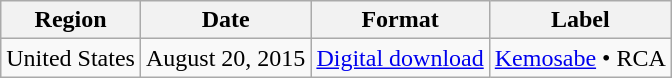<table class=wikitable>
<tr>
<th>Region</th>
<th>Date</th>
<th>Format</th>
<th>Label</th>
</tr>
<tr>
<td>United States</td>
<td>August 20, 2015</td>
<td><a href='#'>Digital download</a></td>
<td><a href='#'>Kemosabe</a> • RCA</td>
</tr>
</table>
